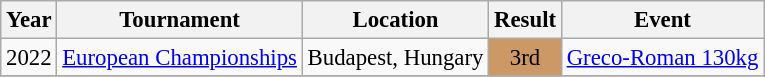<table class="wikitable" style="font-size:95%;">
<tr>
<th>Year</th>
<th>Tournament</th>
<th>Location</th>
<th>Result</th>
<th>Event</th>
</tr>
<tr>
<td>2022</td>
<td><a href='#'>European Championships</a></td>
<td>Budapest, Hungary</td>
<td align="center" bgcolor="cc9966">3rd</td>
<td><a href='#'>Greco-Roman 130kg</a></td>
</tr>
<tr>
</tr>
</table>
